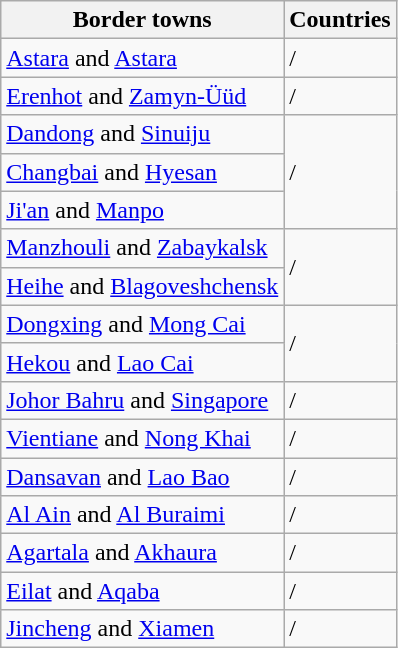<table class="wikitable">
<tr>
<th>Border towns</th>
<th>Countries</th>
</tr>
<tr>
<td><a href='#'>Astara</a> and <a href='#'>Astara</a></td>
<td> / </td>
</tr>
<tr>
<td><a href='#'>Erenhot</a> and <a href='#'>Zamyn-Üüd</a></td>
<td> / </td>
</tr>
<tr>
<td><a href='#'>Dandong</a> and <a href='#'>Sinuiju</a></td>
<td rowspan="3"> / </td>
</tr>
<tr>
<td><a href='#'>Changbai</a> and <a href='#'>Hyesan</a></td>
</tr>
<tr>
<td><a href='#'>Ji'an</a> and <a href='#'>Manpo</a></td>
</tr>
<tr>
<td><a href='#'>Manzhouli</a> and <a href='#'>Zabaykalsk</a></td>
<td rowspan="2"> / </td>
</tr>
<tr>
<td><a href='#'>Heihe</a> and <a href='#'>Blagoveshchensk</a></td>
</tr>
<tr>
<td><a href='#'>Dongxing</a> and <a href='#'>Mong Cai</a></td>
<td rowspan="2"> / </td>
</tr>
<tr>
<td><a href='#'>Hekou</a> and <a href='#'>Lao Cai</a></td>
</tr>
<tr>
<td><a href='#'>Johor Bahru</a>  and <a href='#'>Singapore</a></td>
<td> / </td>
</tr>
<tr>
<td><a href='#'>Vientiane</a> and <a href='#'>Nong Khai</a></td>
<td> / </td>
</tr>
<tr>
<td><a href='#'>Dansavan</a> and <a href='#'>Lao Bao</a></td>
<td> / </td>
</tr>
<tr>
<td><a href='#'>Al Ain</a> and <a href='#'>Al Buraimi</a></td>
<td> / </td>
</tr>
<tr>
<td><a href='#'>Agartala</a> and <a href='#'>Akhaura</a></td>
<td> / </td>
</tr>
<tr>
<td><a href='#'>Eilat</a> and <a href='#'>Aqaba</a></td>
<td> / </td>
</tr>
<tr>
<td><a href='#'>Jincheng</a> and <a href='#'>Xiamen</a></td>
<td> / </td>
</tr>
</table>
